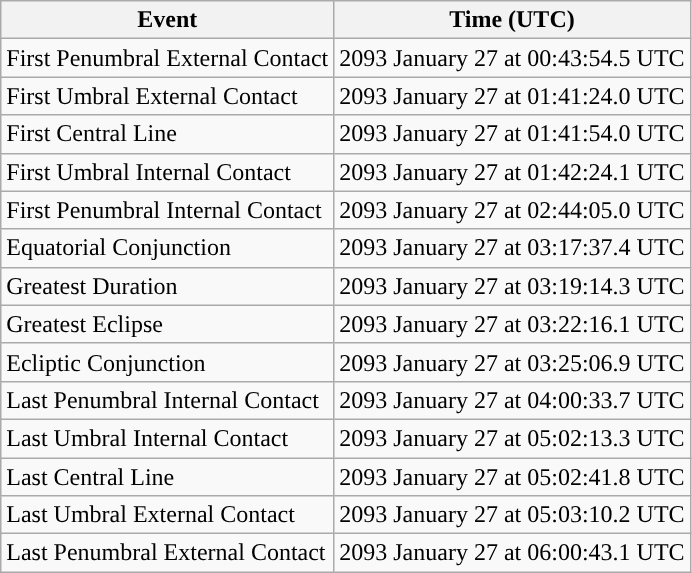<table class="wikitable">
<tr>
<th>Event</th>
<th>Time (UTC)</th>
</tr>
<tr>
<td>First Penumbral External Contact</td>
<td>2093 January 27 at 00:43:54.5 UTC</td>
</tr>
<tr>
<td>First Umbral External Contact</td>
<td>2093 January 27 at 01:41:24.0 UTC</td>
</tr>
<tr>
<td>First Central Line</td>
<td>2093 January 27 at 01:41:54.0 UTC</td>
</tr>
<tr>
<td>First Umbral Internal Contact</td>
<td>2093 January 27 at 01:42:24.1 UTC</td>
</tr>
<tr>
<td>First Penumbral Internal Contact</td>
<td>2093 January 27 at 02:44:05.0 UTC</td>
</tr>
<tr>
<td>Equatorial Conjunction</td>
<td>2093 January 27 at 03:17:37.4 UTC</td>
</tr>
<tr>
<td>Greatest Duration</td>
<td>2093 January 27 at 03:19:14.3 UTC</td>
</tr>
<tr>
<td>Greatest Eclipse</td>
<td>2093 January 27 at 03:22:16.1 UTC</td>
</tr>
<tr>
<td>Ecliptic Conjunction</td>
<td>2093 January 27 at 03:25:06.9 UTC</td>
</tr>
<tr>
<td>Last Penumbral Internal Contact</td>
<td>2093 January 27 at 04:00:33.7 UTC</td>
</tr>
<tr>
<td>Last Umbral Internal Contact</td>
<td>2093 January 27 at 05:02:13.3 UTC</td>
</tr>
<tr>
<td>Last Central Line</td>
<td>2093 January 27 at 05:02:41.8 UTC</td>
</tr>
<tr>
<td>Last Umbral External Contact</td>
<td>2093 January 27 at 05:03:10.2 UTC</td>
</tr>
<tr>
<td>Last Penumbral External Contact</td>
<td>2093 January 27 at 06:00:43.1 UTC</td>
</tr>
</table>
